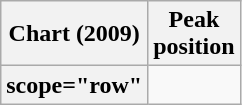<table class="wikitable sortable plainrowheaders">
<tr>
<th>Chart (2009)</th>
<th>Peak<br>position</th>
</tr>
<tr>
<th>scope="row"</th>
</tr>
</table>
